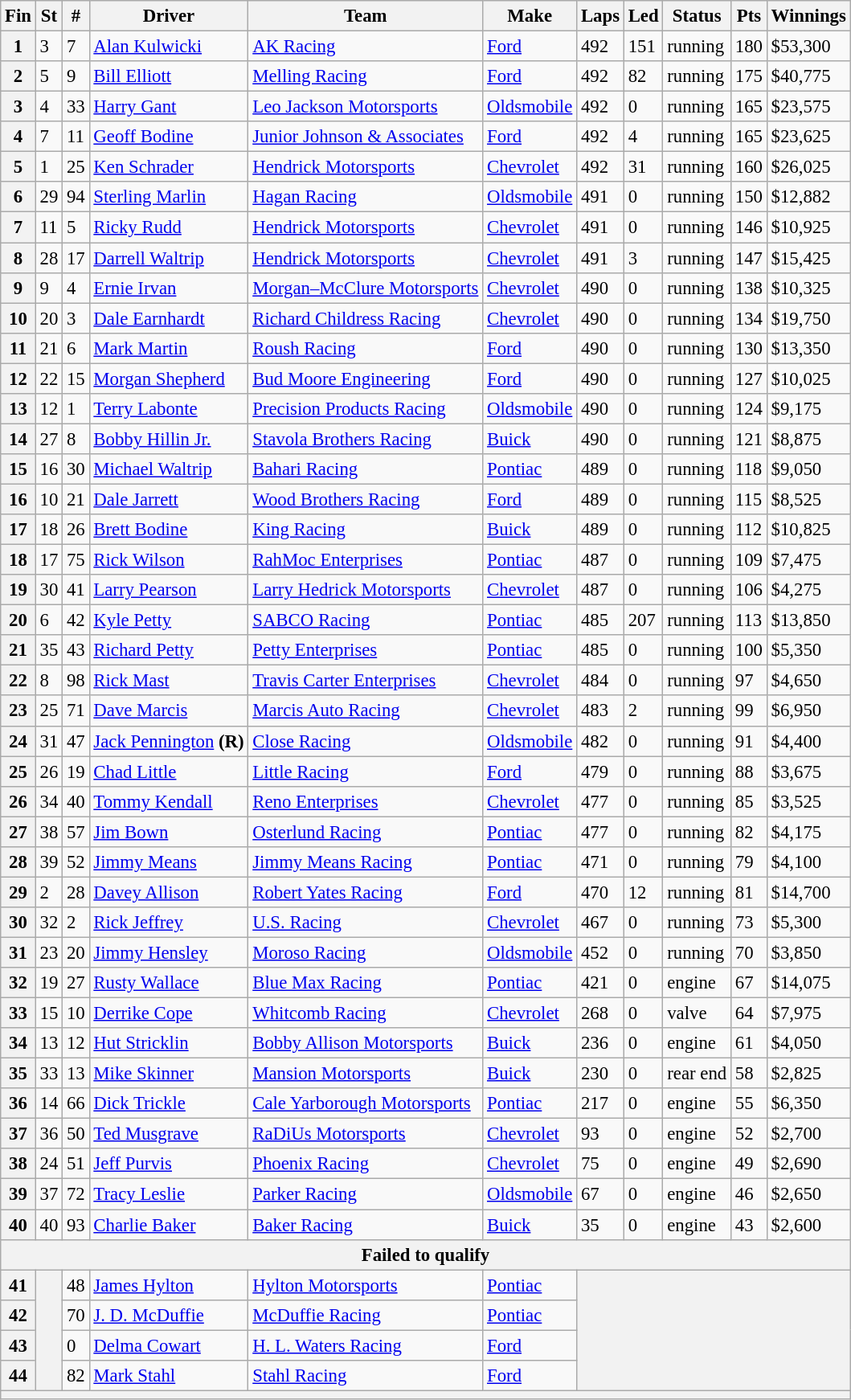<table class="wikitable" style="font-size:95%">
<tr>
<th>Fin</th>
<th>St</th>
<th>#</th>
<th>Driver</th>
<th>Team</th>
<th>Make</th>
<th>Laps</th>
<th>Led</th>
<th>Status</th>
<th>Pts</th>
<th>Winnings</th>
</tr>
<tr>
<th>1</th>
<td>3</td>
<td>7</td>
<td><a href='#'>Alan Kulwicki</a></td>
<td><a href='#'>AK Racing</a></td>
<td><a href='#'>Ford</a></td>
<td>492</td>
<td>151</td>
<td>running</td>
<td>180</td>
<td>$53,300</td>
</tr>
<tr>
<th>2</th>
<td>5</td>
<td>9</td>
<td><a href='#'>Bill Elliott</a></td>
<td><a href='#'>Melling Racing</a></td>
<td><a href='#'>Ford</a></td>
<td>492</td>
<td>82</td>
<td>running</td>
<td>175</td>
<td>$40,775</td>
</tr>
<tr>
<th>3</th>
<td>4</td>
<td>33</td>
<td><a href='#'>Harry Gant</a></td>
<td><a href='#'>Leo Jackson Motorsports</a></td>
<td><a href='#'>Oldsmobile</a></td>
<td>492</td>
<td>0</td>
<td>running</td>
<td>165</td>
<td>$23,575</td>
</tr>
<tr>
<th>4</th>
<td>7</td>
<td>11</td>
<td><a href='#'>Geoff Bodine</a></td>
<td><a href='#'>Junior Johnson & Associates</a></td>
<td><a href='#'>Ford</a></td>
<td>492</td>
<td>4</td>
<td>running</td>
<td>165</td>
<td>$23,625</td>
</tr>
<tr>
<th>5</th>
<td>1</td>
<td>25</td>
<td><a href='#'>Ken Schrader</a></td>
<td><a href='#'>Hendrick Motorsports</a></td>
<td><a href='#'>Chevrolet</a></td>
<td>492</td>
<td>31</td>
<td>running</td>
<td>160</td>
<td>$26,025</td>
</tr>
<tr>
<th>6</th>
<td>29</td>
<td>94</td>
<td><a href='#'>Sterling Marlin</a></td>
<td><a href='#'>Hagan Racing</a></td>
<td><a href='#'>Oldsmobile</a></td>
<td>491</td>
<td>0</td>
<td>running</td>
<td>150</td>
<td>$12,882</td>
</tr>
<tr>
<th>7</th>
<td>11</td>
<td>5</td>
<td><a href='#'>Ricky Rudd</a></td>
<td><a href='#'>Hendrick Motorsports</a></td>
<td><a href='#'>Chevrolet</a></td>
<td>491</td>
<td>0</td>
<td>running</td>
<td>146</td>
<td>$10,925</td>
</tr>
<tr>
<th>8</th>
<td>28</td>
<td>17</td>
<td><a href='#'>Darrell Waltrip</a></td>
<td><a href='#'>Hendrick Motorsports</a></td>
<td><a href='#'>Chevrolet</a></td>
<td>491</td>
<td>3</td>
<td>running</td>
<td>147</td>
<td>$15,425</td>
</tr>
<tr>
<th>9</th>
<td>9</td>
<td>4</td>
<td><a href='#'>Ernie Irvan</a></td>
<td><a href='#'>Morgan–McClure Motorsports</a></td>
<td><a href='#'>Chevrolet</a></td>
<td>490</td>
<td>0</td>
<td>running</td>
<td>138</td>
<td>$10,325</td>
</tr>
<tr>
<th>10</th>
<td>20</td>
<td>3</td>
<td><a href='#'>Dale Earnhardt</a></td>
<td><a href='#'>Richard Childress Racing</a></td>
<td><a href='#'>Chevrolet</a></td>
<td>490</td>
<td>0</td>
<td>running</td>
<td>134</td>
<td>$19,750</td>
</tr>
<tr>
<th>11</th>
<td>21</td>
<td>6</td>
<td><a href='#'>Mark Martin</a></td>
<td><a href='#'>Roush Racing</a></td>
<td><a href='#'>Ford</a></td>
<td>490</td>
<td>0</td>
<td>running</td>
<td>130</td>
<td>$13,350</td>
</tr>
<tr>
<th>12</th>
<td>22</td>
<td>15</td>
<td><a href='#'>Morgan Shepherd</a></td>
<td><a href='#'>Bud Moore Engineering</a></td>
<td><a href='#'>Ford</a></td>
<td>490</td>
<td>0</td>
<td>running</td>
<td>127</td>
<td>$10,025</td>
</tr>
<tr>
<th>13</th>
<td>12</td>
<td>1</td>
<td><a href='#'>Terry Labonte</a></td>
<td><a href='#'>Precision Products Racing</a></td>
<td><a href='#'>Oldsmobile</a></td>
<td>490</td>
<td>0</td>
<td>running</td>
<td>124</td>
<td>$9,175</td>
</tr>
<tr>
<th>14</th>
<td>27</td>
<td>8</td>
<td><a href='#'>Bobby Hillin Jr.</a></td>
<td><a href='#'>Stavola Brothers Racing</a></td>
<td><a href='#'>Buick</a></td>
<td>490</td>
<td>0</td>
<td>running</td>
<td>121</td>
<td>$8,875</td>
</tr>
<tr>
<th>15</th>
<td>16</td>
<td>30</td>
<td><a href='#'>Michael Waltrip</a></td>
<td><a href='#'>Bahari Racing</a></td>
<td><a href='#'>Pontiac</a></td>
<td>489</td>
<td>0</td>
<td>running</td>
<td>118</td>
<td>$9,050</td>
</tr>
<tr>
<th>16</th>
<td>10</td>
<td>21</td>
<td><a href='#'>Dale Jarrett</a></td>
<td><a href='#'>Wood Brothers Racing</a></td>
<td><a href='#'>Ford</a></td>
<td>489</td>
<td>0</td>
<td>running</td>
<td>115</td>
<td>$8,525</td>
</tr>
<tr>
<th>17</th>
<td>18</td>
<td>26</td>
<td><a href='#'>Brett Bodine</a></td>
<td><a href='#'>King Racing</a></td>
<td><a href='#'>Buick</a></td>
<td>489</td>
<td>0</td>
<td>running</td>
<td>112</td>
<td>$10,825</td>
</tr>
<tr>
<th>18</th>
<td>17</td>
<td>75</td>
<td><a href='#'>Rick Wilson</a></td>
<td><a href='#'>RahMoc Enterprises</a></td>
<td><a href='#'>Pontiac</a></td>
<td>487</td>
<td>0</td>
<td>running</td>
<td>109</td>
<td>$7,475</td>
</tr>
<tr>
<th>19</th>
<td>30</td>
<td>41</td>
<td><a href='#'>Larry Pearson</a></td>
<td><a href='#'>Larry Hedrick Motorsports</a></td>
<td><a href='#'>Chevrolet</a></td>
<td>487</td>
<td>0</td>
<td>running</td>
<td>106</td>
<td>$4,275</td>
</tr>
<tr>
<th>20</th>
<td>6</td>
<td>42</td>
<td><a href='#'>Kyle Petty</a></td>
<td><a href='#'>SABCO Racing</a></td>
<td><a href='#'>Pontiac</a></td>
<td>485</td>
<td>207</td>
<td>running</td>
<td>113</td>
<td>$13,850</td>
</tr>
<tr>
<th>21</th>
<td>35</td>
<td>43</td>
<td><a href='#'>Richard Petty</a></td>
<td><a href='#'>Petty Enterprises</a></td>
<td><a href='#'>Pontiac</a></td>
<td>485</td>
<td>0</td>
<td>running</td>
<td>100</td>
<td>$5,350</td>
</tr>
<tr>
<th>22</th>
<td>8</td>
<td>98</td>
<td><a href='#'>Rick Mast</a></td>
<td><a href='#'>Travis Carter Enterprises</a></td>
<td><a href='#'>Chevrolet</a></td>
<td>484</td>
<td>0</td>
<td>running</td>
<td>97</td>
<td>$4,650</td>
</tr>
<tr>
<th>23</th>
<td>25</td>
<td>71</td>
<td><a href='#'>Dave Marcis</a></td>
<td><a href='#'>Marcis Auto Racing</a></td>
<td><a href='#'>Chevrolet</a></td>
<td>483</td>
<td>2</td>
<td>running</td>
<td>99</td>
<td>$6,950</td>
</tr>
<tr>
<th>24</th>
<td>31</td>
<td>47</td>
<td><a href='#'>Jack Pennington</a> <strong>(R)</strong></td>
<td><a href='#'>Close Racing</a></td>
<td><a href='#'>Oldsmobile</a></td>
<td>482</td>
<td>0</td>
<td>running</td>
<td>91</td>
<td>$4,400</td>
</tr>
<tr>
<th>25</th>
<td>26</td>
<td>19</td>
<td><a href='#'>Chad Little</a></td>
<td><a href='#'>Little Racing</a></td>
<td><a href='#'>Ford</a></td>
<td>479</td>
<td>0</td>
<td>running</td>
<td>88</td>
<td>$3,675</td>
</tr>
<tr>
<th>26</th>
<td>34</td>
<td>40</td>
<td><a href='#'>Tommy Kendall</a></td>
<td><a href='#'>Reno Enterprises</a></td>
<td><a href='#'>Chevrolet</a></td>
<td>477</td>
<td>0</td>
<td>running</td>
<td>85</td>
<td>$3,525</td>
</tr>
<tr>
<th>27</th>
<td>38</td>
<td>57</td>
<td><a href='#'>Jim Bown</a></td>
<td><a href='#'>Osterlund Racing</a></td>
<td><a href='#'>Pontiac</a></td>
<td>477</td>
<td>0</td>
<td>running</td>
<td>82</td>
<td>$4,175</td>
</tr>
<tr>
<th>28</th>
<td>39</td>
<td>52</td>
<td><a href='#'>Jimmy Means</a></td>
<td><a href='#'>Jimmy Means Racing</a></td>
<td><a href='#'>Pontiac</a></td>
<td>471</td>
<td>0</td>
<td>running</td>
<td>79</td>
<td>$4,100</td>
</tr>
<tr>
<th>29</th>
<td>2</td>
<td>28</td>
<td><a href='#'>Davey Allison</a></td>
<td><a href='#'>Robert Yates Racing</a></td>
<td><a href='#'>Ford</a></td>
<td>470</td>
<td>12</td>
<td>running</td>
<td>81</td>
<td>$14,700</td>
</tr>
<tr>
<th>30</th>
<td>32</td>
<td>2</td>
<td><a href='#'>Rick Jeffrey</a></td>
<td><a href='#'>U.S. Racing</a></td>
<td><a href='#'>Chevrolet</a></td>
<td>467</td>
<td>0</td>
<td>running</td>
<td>73</td>
<td>$5,300</td>
</tr>
<tr>
<th>31</th>
<td>23</td>
<td>20</td>
<td><a href='#'>Jimmy Hensley</a></td>
<td><a href='#'>Moroso Racing</a></td>
<td><a href='#'>Oldsmobile</a></td>
<td>452</td>
<td>0</td>
<td>running</td>
<td>70</td>
<td>$3,850</td>
</tr>
<tr>
<th>32</th>
<td>19</td>
<td>27</td>
<td><a href='#'>Rusty Wallace</a></td>
<td><a href='#'>Blue Max Racing</a></td>
<td><a href='#'>Pontiac</a></td>
<td>421</td>
<td>0</td>
<td>engine</td>
<td>67</td>
<td>$14,075</td>
</tr>
<tr>
<th>33</th>
<td>15</td>
<td>10</td>
<td><a href='#'>Derrike Cope</a></td>
<td><a href='#'>Whitcomb Racing</a></td>
<td><a href='#'>Chevrolet</a></td>
<td>268</td>
<td>0</td>
<td>valve</td>
<td>64</td>
<td>$7,975</td>
</tr>
<tr>
<th>34</th>
<td>13</td>
<td>12</td>
<td><a href='#'>Hut Stricklin</a></td>
<td><a href='#'>Bobby Allison Motorsports</a></td>
<td><a href='#'>Buick</a></td>
<td>236</td>
<td>0</td>
<td>engine</td>
<td>61</td>
<td>$4,050</td>
</tr>
<tr>
<th>35</th>
<td>33</td>
<td>13</td>
<td><a href='#'>Mike Skinner</a></td>
<td><a href='#'>Mansion Motorsports</a></td>
<td><a href='#'>Buick</a></td>
<td>230</td>
<td>0</td>
<td>rear end</td>
<td>58</td>
<td>$2,825</td>
</tr>
<tr>
<th>36</th>
<td>14</td>
<td>66</td>
<td><a href='#'>Dick Trickle</a></td>
<td><a href='#'>Cale Yarborough Motorsports</a></td>
<td><a href='#'>Pontiac</a></td>
<td>217</td>
<td>0</td>
<td>engine</td>
<td>55</td>
<td>$6,350</td>
</tr>
<tr>
<th>37</th>
<td>36</td>
<td>50</td>
<td><a href='#'>Ted Musgrave</a></td>
<td><a href='#'>RaDiUs Motorsports</a></td>
<td><a href='#'>Chevrolet</a></td>
<td>93</td>
<td>0</td>
<td>engine</td>
<td>52</td>
<td>$2,700</td>
</tr>
<tr>
<th>38</th>
<td>24</td>
<td>51</td>
<td><a href='#'>Jeff Purvis</a></td>
<td><a href='#'>Phoenix Racing</a></td>
<td><a href='#'>Chevrolet</a></td>
<td>75</td>
<td>0</td>
<td>engine</td>
<td>49</td>
<td>$2,690</td>
</tr>
<tr>
<th>39</th>
<td>37</td>
<td>72</td>
<td><a href='#'>Tracy Leslie</a></td>
<td><a href='#'>Parker Racing</a></td>
<td><a href='#'>Oldsmobile</a></td>
<td>67</td>
<td>0</td>
<td>engine</td>
<td>46</td>
<td>$2,650</td>
</tr>
<tr>
<th>40</th>
<td>40</td>
<td>93</td>
<td><a href='#'>Charlie Baker</a></td>
<td><a href='#'>Baker Racing</a></td>
<td><a href='#'>Buick</a></td>
<td>35</td>
<td>0</td>
<td>engine</td>
<td>43</td>
<td>$2,600</td>
</tr>
<tr>
<th colspan="11">Failed to qualify</th>
</tr>
<tr>
<th>41</th>
<th rowspan="4"></th>
<td>48</td>
<td><a href='#'>James Hylton</a></td>
<td><a href='#'>Hylton Motorsports</a></td>
<td><a href='#'>Pontiac</a></td>
<th colspan="5" rowspan="4"></th>
</tr>
<tr>
<th>42</th>
<td>70</td>
<td><a href='#'>J. D. McDuffie</a></td>
<td><a href='#'>McDuffie Racing</a></td>
<td><a href='#'>Pontiac</a></td>
</tr>
<tr>
<th>43</th>
<td>0</td>
<td><a href='#'>Delma Cowart</a></td>
<td><a href='#'>H. L. Waters Racing</a></td>
<td><a href='#'>Ford</a></td>
</tr>
<tr>
<th>44</th>
<td>82</td>
<td><a href='#'>Mark Stahl</a></td>
<td><a href='#'>Stahl Racing</a></td>
<td><a href='#'>Ford</a></td>
</tr>
<tr>
<th colspan="11"></th>
</tr>
</table>
